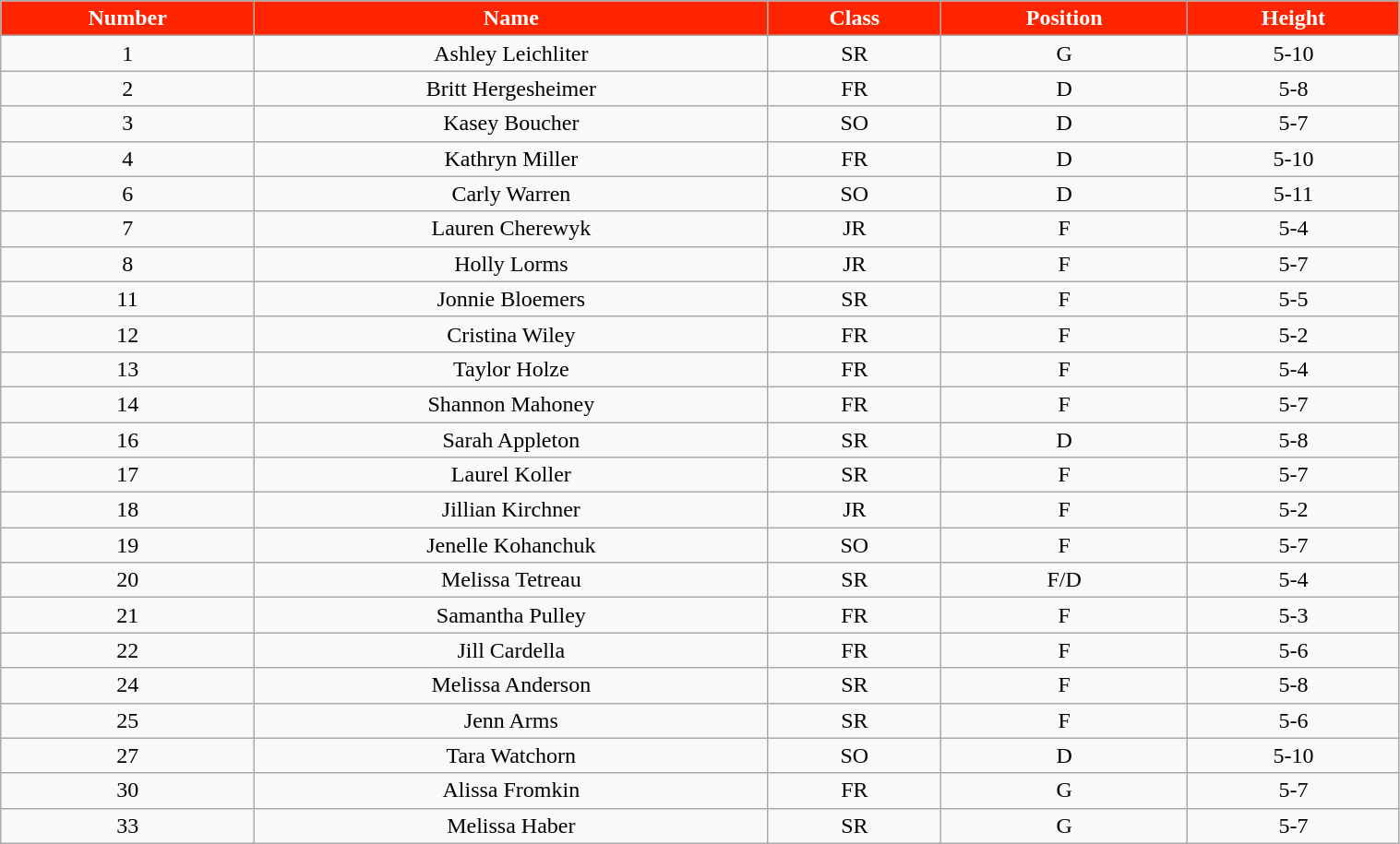<table class="wikitable" style="width:80%;">
<tr style="text-align:center; background:#ff2400; color:#fff;">
<td><strong>Number</strong></td>
<td><strong>Name</strong></td>
<td><strong>Class</strong></td>
<td><strong>Position</strong></td>
<td><strong>Height</strong></td>
</tr>
<tr style="text-align:center;" bgcolor="">
<td>1</td>
<td>Ashley Leichliter</td>
<td>SR</td>
<td>G</td>
<td>5-10</td>
</tr>
<tr style="text-align:center;" bgcolor="">
<td>2</td>
<td>Britt Hergesheimer</td>
<td>FR</td>
<td>D</td>
<td>5-8</td>
</tr>
<tr style="text-align:center;" bgcolor="">
<td>3</td>
<td>Kasey Boucher</td>
<td>SO</td>
<td>D</td>
<td>5-7</td>
</tr>
<tr style="text-align:center;" bgcolor="">
<td>4</td>
<td>Kathryn Miller</td>
<td>FR</td>
<td>D</td>
<td>5-10</td>
</tr>
<tr style="text-align:center;" bgcolor="">
<td>6</td>
<td>Carly Warren</td>
<td>SO</td>
<td>D</td>
<td>5-11</td>
</tr>
<tr style="text-align:center;" bgcolor="">
<td>7</td>
<td>Lauren Cherewyk</td>
<td>JR</td>
<td>F</td>
<td>5-4</td>
</tr>
<tr style="text-align:center;" bgcolor="">
<td>8</td>
<td>Holly Lorms</td>
<td>JR</td>
<td>F</td>
<td>5-7</td>
</tr>
<tr style="text-align:center;" bgcolor="">
<td>11</td>
<td>Jonnie Bloemers</td>
<td>SR</td>
<td>F</td>
<td>5-5</td>
</tr>
<tr style="text-align:center;" bgcolor="">
<td>12</td>
<td>Cristina Wiley</td>
<td>FR</td>
<td>F</td>
<td>5-2</td>
</tr>
<tr style="text-align:center;" bgcolor="">
<td>13</td>
<td>Taylor Holze</td>
<td>FR</td>
<td>F</td>
<td>5-4</td>
</tr>
<tr style="text-align:center;" bgcolor="">
<td>14</td>
<td>Shannon Mahoney</td>
<td>FR</td>
<td>F</td>
<td>5-7</td>
</tr>
<tr style="text-align:center;" bgcolor="">
<td>16</td>
<td>Sarah Appleton</td>
<td>SR</td>
<td>D</td>
<td>5-8</td>
</tr>
<tr style="text-align:center;" bgcolor="">
<td>17</td>
<td>Laurel Koller</td>
<td>SR</td>
<td>F</td>
<td>5-7</td>
</tr>
<tr style="text-align:center;" bgcolor="">
<td>18</td>
<td>Jillian Kirchner</td>
<td>JR</td>
<td>F</td>
<td>5-2</td>
</tr>
<tr style="text-align:center;" bgcolor="">
<td>19</td>
<td>Jenelle Kohanchuk</td>
<td>SO</td>
<td>F</td>
<td>5-7</td>
</tr>
<tr style="text-align:center;" bgcolor="">
<td>20</td>
<td>Melissa Tetreau</td>
<td>SR</td>
<td>F/D</td>
<td>5-4</td>
</tr>
<tr style="text-align:center;" bgcolor="">
<td>21</td>
<td>Samantha Pulley</td>
<td>FR</td>
<td>F</td>
<td>5-3</td>
</tr>
<tr style="text-align:center;" bgcolor="">
<td>22</td>
<td>Jill Cardella</td>
<td>FR</td>
<td>F</td>
<td>5-6</td>
</tr>
<tr style="text-align:center;" bgcolor="">
<td>24</td>
<td>Melissa Anderson</td>
<td>SR</td>
<td>F</td>
<td>5-8</td>
</tr>
<tr style="text-align:center;" bgcolor="">
<td>25</td>
<td>Jenn Arms</td>
<td>SR</td>
<td>F</td>
<td>5-6</td>
</tr>
<tr style="text-align:center;" bgcolor="">
<td>27</td>
<td>Tara Watchorn</td>
<td>SO</td>
<td>D</td>
<td>5-10</td>
</tr>
<tr style="text-align:center;" bgcolor="">
<td>30</td>
<td>Alissa Fromkin</td>
<td>FR</td>
<td>G</td>
<td>5-7</td>
</tr>
<tr style="text-align:center;" bgcolor="">
<td>33</td>
<td>Melissa Haber</td>
<td>SR</td>
<td>G</td>
<td>5-7</td>
</tr>
</table>
